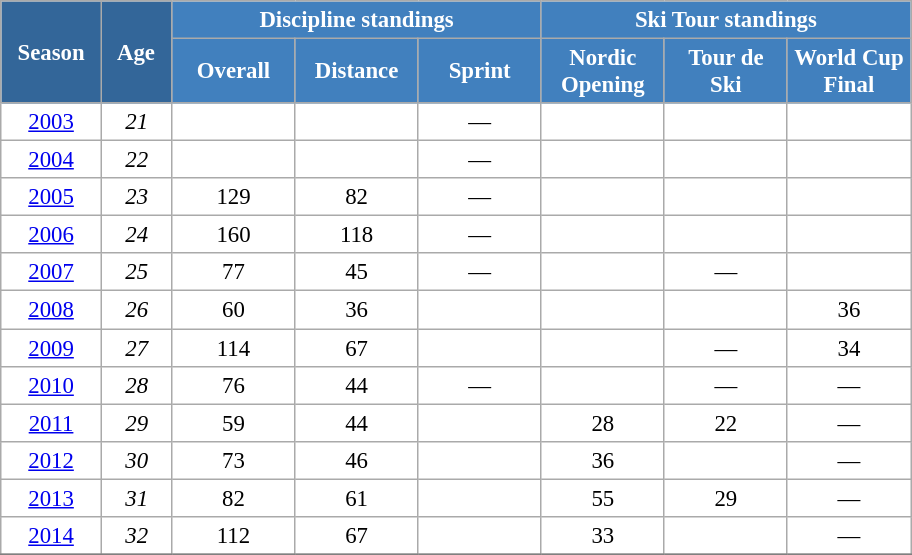<table class="wikitable" style="font-size:95%; text-align:center; border:grey solid 1px; border-collapse:collapse; background:#ffffff;">
<tr>
<th style="background-color:#369; color:white; width:60px;" rowspan="2"> Season </th>
<th style="background-color:#369; color:white; width:40px;" rowspan="2"> Age </th>
<th style="background-color:#4180be; color:white;" colspan="3">Discipline standings</th>
<th style="background-color:#4180be; color:white;" colspan="3">Ski Tour standings</th>
</tr>
<tr>
<th style="background-color:#4180be; color:white; width:75px;">Overall</th>
<th style="background-color:#4180be; color:white; width:75px;">Distance</th>
<th style="background-color:#4180be; color:white; width:75px;">Sprint</th>
<th style="background-color:#4180be; color:white; width:75px;">Nordic<br>Opening</th>
<th style="background-color:#4180be; color:white; width:75px;">Tour de<br>Ski</th>
<th style="background-color:#4180be; color:white; width:75px;">World Cup<br>Final</th>
</tr>
<tr>
<td><a href='#'>2003</a></td>
<td><em>21</em></td>
<td></td>
<td></td>
<td>—</td>
<td></td>
<td></td>
<td></td>
</tr>
<tr>
<td><a href='#'>2004</a></td>
<td><em>22</em></td>
<td></td>
<td></td>
<td>—</td>
<td></td>
<td></td>
<td></td>
</tr>
<tr>
<td><a href='#'>2005</a></td>
<td><em>23</em></td>
<td>129</td>
<td>82</td>
<td>—</td>
<td></td>
<td></td>
<td></td>
</tr>
<tr>
<td><a href='#'>2006</a></td>
<td><em>24</em></td>
<td>160</td>
<td>118</td>
<td>—</td>
<td></td>
<td></td>
<td></td>
</tr>
<tr>
<td><a href='#'>2007</a></td>
<td><em>25</em></td>
<td>77</td>
<td>45</td>
<td>—</td>
<td></td>
<td>—</td>
<td></td>
</tr>
<tr>
<td><a href='#'>2008</a></td>
<td><em>26</em></td>
<td>60</td>
<td>36</td>
<td></td>
<td></td>
<td></td>
<td>36</td>
</tr>
<tr>
<td><a href='#'>2009</a></td>
<td><em>27</em></td>
<td>114</td>
<td>67</td>
<td></td>
<td></td>
<td>—</td>
<td>34</td>
</tr>
<tr>
<td><a href='#'>2010</a></td>
<td><em>28</em></td>
<td>76</td>
<td>44</td>
<td>—</td>
<td></td>
<td>—</td>
<td>—</td>
</tr>
<tr>
<td><a href='#'>2011</a></td>
<td><em>29</em></td>
<td>59</td>
<td>44</td>
<td></td>
<td>28</td>
<td>22</td>
<td>—</td>
</tr>
<tr>
<td><a href='#'>2012</a></td>
<td><em>30</em></td>
<td>73</td>
<td>46</td>
<td></td>
<td>36</td>
<td></td>
<td>—</td>
</tr>
<tr>
<td><a href='#'>2013</a></td>
<td><em>31</em></td>
<td>82</td>
<td>61</td>
<td></td>
<td>55</td>
<td>29</td>
<td>—</td>
</tr>
<tr>
<td><a href='#'>2014</a></td>
<td><em>32</em></td>
<td>112</td>
<td>67</td>
<td></td>
<td>33</td>
<td></td>
<td>—</td>
</tr>
<tr>
</tr>
</table>
